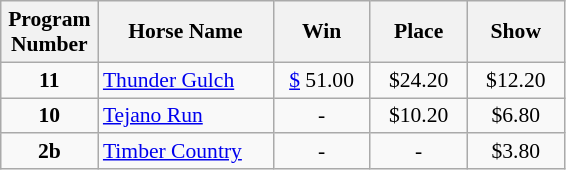<table class="wikitable sortable" style="font-size:90%">
<tr>
<th width="58px">Program<br>Number</th>
<th width="110px">Horse Name<br></th>
<th width="58px">Win<br></th>
<th width="58px">Place<br></th>
<th width="58px">Show</th>
</tr>
<tr>
<td align=center><strong>11</strong></td>
<td><a href='#'>Thunder Gulch</a></td>
<td align=center><a href='#'>$</a> 51.00</td>
<td align=center>$24.20</td>
<td align=center>$12.20</td>
</tr>
<tr>
<td align=center><strong>10</strong></td>
<td><a href='#'>Tejano Run</a></td>
<td align=center>-</td>
<td align=center>$10.20</td>
<td align=center>$6.80</td>
</tr>
<tr>
<td align=center><strong>2b</strong></td>
<td><a href='#'>Timber Country</a></td>
<td align=center>-</td>
<td align=center>-</td>
<td align=center>$3.80</td>
</tr>
</table>
